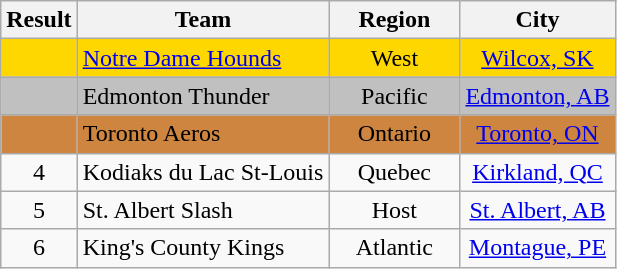<table class="wikitable" style="text-align: center;">
<tr>
<th width=20>Result</th>
<th>Team</th>
<th width=80>Region</th>
<th>City</th>
</tr>
<tr align="center" bgcolor=gold>
<td></td>
<td align="left"><a href='#'>Notre Dame Hounds</a></td>
<td>West</td>
<td><a href='#'>Wilcox, SK</a></td>
</tr>
<tr align="center" bgcolor=silver>
<td></td>
<td align="left">Edmonton Thunder</td>
<td>Pacific</td>
<td><a href='#'>Edmonton, AB</a></td>
</tr>
<tr align="center" bgcolor=Peru>
<td></td>
<td align="left">Toronto Aeros</td>
<td>Ontario</td>
<td><a href='#'>Toronto, ON</a></td>
</tr>
<tr align="center">
<td>4</td>
<td align="left">Kodiaks du Lac St-Louis</td>
<td>Quebec</td>
<td><a href='#'>Kirkland, QC</a></td>
</tr>
<tr align="center">
<td>5</td>
<td align="left">St. Albert Slash</td>
<td>Host</td>
<td><a href='#'>St. Albert, AB</a></td>
</tr>
<tr align="center">
<td>6</td>
<td align="left">King's County Kings</td>
<td>Atlantic</td>
<td><a href='#'>Montague, PE</a></td>
</tr>
</table>
